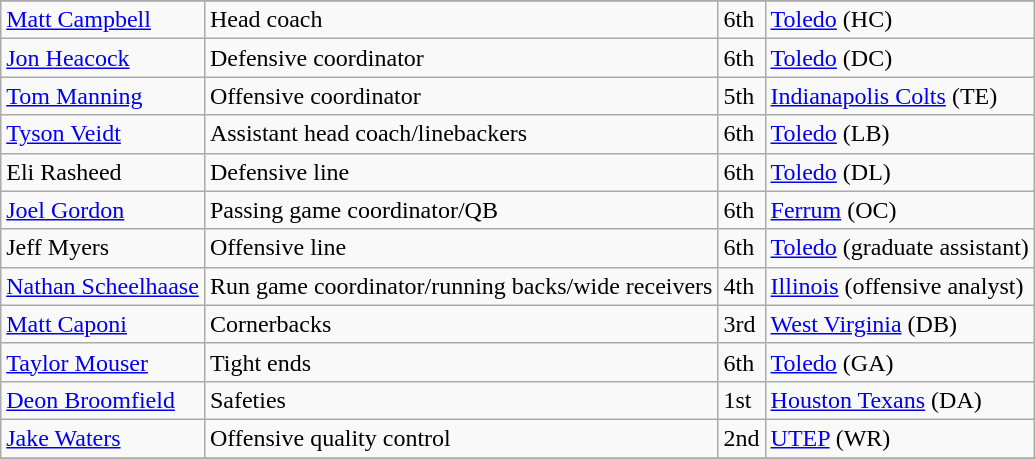<table class="wikitable">
<tr>
</tr>
<tr>
<td><a href='#'>Matt Campbell</a></td>
<td>Head coach</td>
<td>6th</td>
<td><a href='#'>Toledo</a> (HC)</td>
</tr>
<tr>
<td><a href='#'>Jon Heacock</a></td>
<td>Defensive coordinator</td>
<td>6th</td>
<td><a href='#'>Toledo</a> (DC)</td>
</tr>
<tr>
<td><a href='#'>Tom Manning</a></td>
<td>Offensive coordinator</td>
<td>5th</td>
<td><a href='#'>Indianapolis Colts</a> (TE)</td>
</tr>
<tr>
<td><a href='#'>Tyson Veidt</a></td>
<td>Assistant head coach/linebackers</td>
<td>6th</td>
<td><a href='#'>Toledo</a> (LB)</td>
</tr>
<tr>
<td>Eli Rasheed</td>
<td>Defensive line</td>
<td>6th</td>
<td><a href='#'>Toledo</a> (DL)</td>
</tr>
<tr>
<td><a href='#'>Joel Gordon</a></td>
<td>Passing game coordinator/QB</td>
<td>6th</td>
<td><a href='#'>Ferrum</a> (OC)</td>
</tr>
<tr>
<td>Jeff Myers</td>
<td>Offensive line</td>
<td>6th</td>
<td><a href='#'>Toledo</a> (graduate assistant)</td>
</tr>
<tr>
<td><a href='#'>Nathan Scheelhaase</a></td>
<td>Run game coordinator/running backs/wide receivers</td>
<td>4th</td>
<td><a href='#'>Illinois</a> (offensive analyst)</td>
</tr>
<tr>
<td><a href='#'>Matt Caponi</a></td>
<td>Cornerbacks</td>
<td>3rd</td>
<td><a href='#'>West Virginia</a> (DB)</td>
</tr>
<tr>
<td><a href='#'>Taylor Mouser</a></td>
<td>Tight ends</td>
<td>6th</td>
<td><a href='#'>Toledo</a>  (GA)</td>
</tr>
<tr>
<td><a href='#'>Deon Broomfield</a></td>
<td>Safeties</td>
<td>1st</td>
<td><a href='#'>Houston Texans</a> (DA)</td>
</tr>
<tr>
<td><a href='#'>Jake Waters</a></td>
<td>Offensive quality control</td>
<td>2nd</td>
<td><a href='#'>UTEP</a> (WR)</td>
</tr>
<tr>
</tr>
</table>
